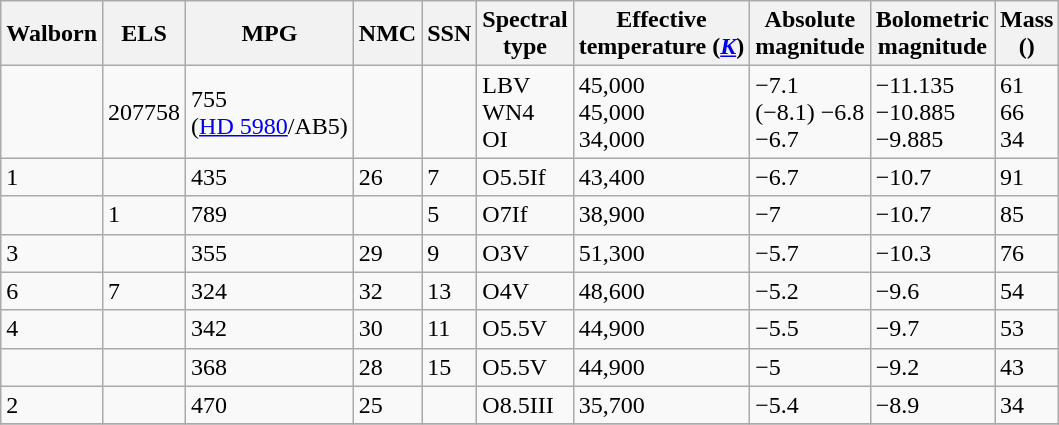<table class="wikitable sortable defaultcenter col7right col8right col9right col10right"">
<tr>
<th>Walborn</th>
<th>ELS</th>
<th>MPG</th>
<th>NMC</th>
<th>SSN</th>
<th>Spectral<br>type</th>
<th>Effective<br>temperature (<em><a href='#'>K</a></em>)</th>
<th>Absolute<br>magnitude</th>
<th>Bolometric<br>magnitude</th>
<th>Mass<br>()</th>
</tr>
<tr>
<td></td>
<td>207758</td>
<td>755<br>(<a href='#'>HD 5980</a>/AB5)</td>
<td></td>
<td></td>
<td>LBV<br>WN4<br>OI</td>
<td>45,000<br>45,000<br>34,000</td>
<td>−7.1<br>(−8.1) −6.8<br>−6.7</td>
<td>−11.135<br>−10.885<br>−9.885</td>
<td>61<br>66<br>34</td>
</tr>
<tr>
<td>1</td>
<td></td>
<td>435</td>
<td>26</td>
<td>7</td>
<td>O5.5If</td>
<td>43,400</td>
<td>−6.7</td>
<td>−10.7</td>
<td>91</td>
</tr>
<tr>
<td></td>
<td>1</td>
<td>789</td>
<td></td>
<td>5</td>
<td>O7If</td>
<td>38,900</td>
<td>−7</td>
<td>−10.7</td>
<td>85</td>
</tr>
<tr>
<td>3</td>
<td></td>
<td>355</td>
<td>29</td>
<td>9</td>
<td>O3V</td>
<td>51,300</td>
<td>−5.7</td>
<td>−10.3</td>
<td>76</td>
</tr>
<tr>
<td>6</td>
<td>7</td>
<td>324</td>
<td>32</td>
<td>13</td>
<td>O4V</td>
<td>48,600</td>
<td>−5.2</td>
<td>−9.6</td>
<td>54</td>
</tr>
<tr>
<td>4</td>
<td></td>
<td>342</td>
<td>30</td>
<td>11</td>
<td>O5.5V</td>
<td>44,900</td>
<td>−5.5</td>
<td>−9.7</td>
<td>53</td>
</tr>
<tr>
<td></td>
<td></td>
<td>368</td>
<td>28</td>
<td>15</td>
<td>O5.5V</td>
<td>44,900</td>
<td>−5</td>
<td>−9.2</td>
<td>43</td>
</tr>
<tr>
<td>2</td>
<td></td>
<td>470</td>
<td>25</td>
<td></td>
<td>O8.5III</td>
<td>35,700</td>
<td>−5.4</td>
<td>−8.9</td>
<td>34</td>
</tr>
<tr>
</tr>
</table>
